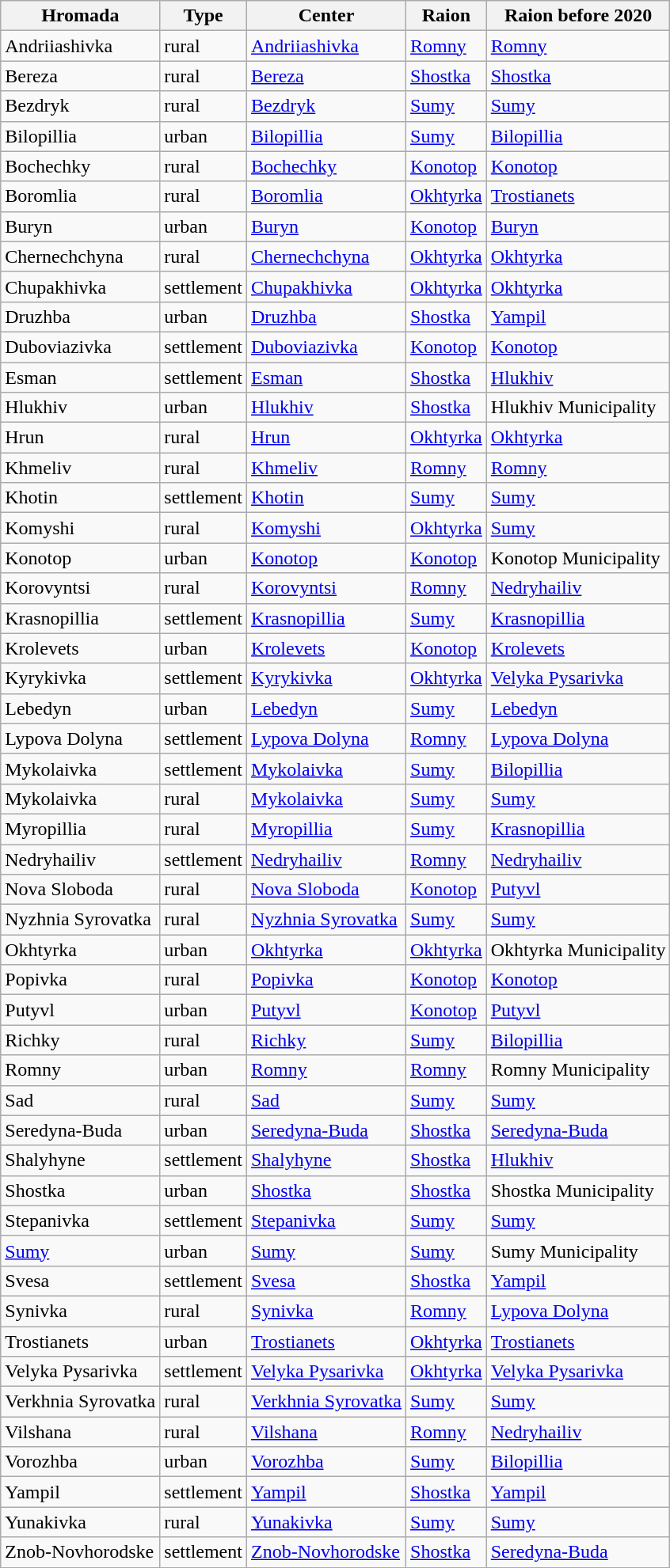<table class='wikitable sortable'>
<tr>
<th>Hromada</th>
<th>Type</th>
<th>Center</th>
<th>Raion</th>
<th>Raion before 2020</th>
</tr>
<tr>
<td>Andriiashivka</td>
<td>rural</td>
<td><a href='#'>Andriiashivka</a></td>
<td><a href='#'>Romny</a></td>
<td><a href='#'>Romny</a></td>
</tr>
<tr>
<td>Bereza</td>
<td>rural</td>
<td><a href='#'>Bereza</a></td>
<td><a href='#'>Shostka</a></td>
<td><a href='#'>Shostka</a></td>
</tr>
<tr>
<td>Bezdryk</td>
<td>rural</td>
<td><a href='#'>Bezdryk</a></td>
<td><a href='#'>Sumy</a></td>
<td><a href='#'>Sumy</a></td>
</tr>
<tr>
<td>Bilopillia</td>
<td>urban</td>
<td><a href='#'>Bilopillia</a></td>
<td><a href='#'>Sumy</a></td>
<td><a href='#'>Bilopillia</a></td>
</tr>
<tr>
<td>Bochechky</td>
<td>rural</td>
<td><a href='#'>Bochechky</a></td>
<td><a href='#'>Konotop</a></td>
<td><a href='#'>Konotop</a></td>
</tr>
<tr>
<td>Boromlia</td>
<td>rural</td>
<td><a href='#'>Boromlia</a></td>
<td><a href='#'>Okhtyrka</a></td>
<td><a href='#'>Trostianets</a></td>
</tr>
<tr>
<td>Buryn</td>
<td>urban</td>
<td><a href='#'>Buryn</a></td>
<td><a href='#'>Konotop</a></td>
<td><a href='#'>Buryn</a></td>
</tr>
<tr>
<td>Chernechchyna</td>
<td>rural</td>
<td><a href='#'>Chernechchyna</a></td>
<td><a href='#'>Okhtyrka</a></td>
<td><a href='#'>Okhtyrka</a></td>
</tr>
<tr>
<td>Chupakhivka</td>
<td>settlement</td>
<td><a href='#'>Chupakhivka</a></td>
<td><a href='#'>Okhtyrka</a></td>
<td><a href='#'>Okhtyrka</a></td>
</tr>
<tr>
<td>Druzhba</td>
<td>urban</td>
<td><a href='#'>Druzhba</a></td>
<td><a href='#'>Shostka</a></td>
<td><a href='#'>Yampil</a></td>
</tr>
<tr>
<td>Duboviazivka</td>
<td>settlement</td>
<td><a href='#'>Duboviazivka</a></td>
<td><a href='#'>Konotop</a></td>
<td><a href='#'>Konotop</a></td>
</tr>
<tr>
<td>Esman</td>
<td>settlement</td>
<td><a href='#'>Esman</a></td>
<td><a href='#'>Shostka</a></td>
<td><a href='#'>Hlukhiv</a></td>
</tr>
<tr>
<td>Hlukhiv</td>
<td>urban</td>
<td><a href='#'>Hlukhiv</a></td>
<td><a href='#'>Shostka</a></td>
<td>Hlukhiv Municipality</td>
</tr>
<tr>
<td>Hrun</td>
<td>rural</td>
<td><a href='#'>Hrun</a></td>
<td><a href='#'>Okhtyrka</a></td>
<td><a href='#'>Okhtyrka</a></td>
</tr>
<tr>
<td>Khmeliv</td>
<td>rural</td>
<td><a href='#'>Khmeliv</a></td>
<td><a href='#'>Romny</a></td>
<td><a href='#'>Romny</a></td>
</tr>
<tr>
<td>Khotin</td>
<td>settlement</td>
<td><a href='#'>Khotin</a></td>
<td><a href='#'>Sumy</a></td>
<td><a href='#'>Sumy</a></td>
</tr>
<tr>
<td>Komyshi</td>
<td>rural</td>
<td><a href='#'>Komyshi</a></td>
<td><a href='#'>Okhtyrka</a></td>
<td><a href='#'>Sumy</a></td>
</tr>
<tr>
<td>Konotop</td>
<td>urban</td>
<td><a href='#'>Konotop</a></td>
<td><a href='#'>Konotop</a></td>
<td>Konotop Municipality</td>
</tr>
<tr>
<td>Korovyntsi</td>
<td>rural</td>
<td><a href='#'>Korovyntsi</a></td>
<td><a href='#'>Romny</a></td>
<td><a href='#'>Nedryhailiv</a></td>
</tr>
<tr>
<td>Krasnopillia</td>
<td>settlement</td>
<td><a href='#'>Krasnopillia</a></td>
<td><a href='#'>Sumy</a></td>
<td><a href='#'>Krasnopillia</a></td>
</tr>
<tr>
<td>Krolevets</td>
<td>urban</td>
<td><a href='#'>Krolevets</a></td>
<td><a href='#'>Konotop</a></td>
<td><a href='#'>Krolevets</a></td>
</tr>
<tr>
<td>Kyrykivka</td>
<td>settlement</td>
<td><a href='#'>Kyrykivka</a></td>
<td><a href='#'>Okhtyrka</a></td>
<td><a href='#'>Velyka Pysarivka</a></td>
</tr>
<tr>
<td>Lebedyn</td>
<td>urban</td>
<td><a href='#'>Lebedyn</a></td>
<td><a href='#'>Sumy</a></td>
<td><a href='#'>Lebedyn</a></td>
</tr>
<tr>
<td>Lypova Dolyna</td>
<td>settlement</td>
<td><a href='#'>Lypova Dolyna</a></td>
<td><a href='#'>Romny</a></td>
<td><a href='#'>Lypova Dolyna</a></td>
</tr>
<tr>
<td>Mykolaivka</td>
<td>settlement</td>
<td><a href='#'>Mykolaivka</a></td>
<td><a href='#'>Sumy</a></td>
<td><a href='#'>Bilopillia</a></td>
</tr>
<tr>
<td>Mykolaivka</td>
<td>rural</td>
<td><a href='#'>Mykolaivka</a></td>
<td><a href='#'>Sumy</a></td>
<td><a href='#'>Sumy</a></td>
</tr>
<tr>
<td>Myropillia</td>
<td>rural</td>
<td><a href='#'>Myropillia</a></td>
<td><a href='#'>Sumy</a></td>
<td><a href='#'>Krasnopillia</a></td>
</tr>
<tr>
<td>Nedryhailiv</td>
<td>settlement</td>
<td><a href='#'>Nedryhailiv</a></td>
<td><a href='#'>Romny</a></td>
<td><a href='#'>Nedryhailiv</a></td>
</tr>
<tr>
<td>Nova Sloboda</td>
<td>rural</td>
<td><a href='#'>Nova Sloboda</a></td>
<td><a href='#'>Konotop</a></td>
<td><a href='#'>Putyvl</a></td>
</tr>
<tr>
<td>Nyzhnia Syrovatka</td>
<td>rural</td>
<td><a href='#'>Nyzhnia Syrovatka</a></td>
<td><a href='#'>Sumy</a></td>
<td><a href='#'>Sumy</a></td>
</tr>
<tr>
<td>Okhtyrka</td>
<td>urban</td>
<td><a href='#'>Okhtyrka</a></td>
<td><a href='#'>Okhtyrka</a></td>
<td>Okhtyrka Municipality</td>
</tr>
<tr>
<td>Popivka</td>
<td>rural</td>
<td><a href='#'>Popivka</a></td>
<td><a href='#'>Konotop</a></td>
<td><a href='#'>Konotop</a></td>
</tr>
<tr>
<td>Putyvl</td>
<td>urban</td>
<td><a href='#'>Putyvl</a></td>
<td><a href='#'>Konotop</a></td>
<td><a href='#'>Putyvl</a></td>
</tr>
<tr>
<td>Richky</td>
<td>rural</td>
<td><a href='#'>Richky</a></td>
<td><a href='#'>Sumy</a></td>
<td><a href='#'>Bilopillia</a></td>
</tr>
<tr>
<td>Romny</td>
<td>urban</td>
<td><a href='#'>Romny</a></td>
<td><a href='#'>Romny</a></td>
<td>Romny Municipality</td>
</tr>
<tr>
<td>Sad</td>
<td>rural</td>
<td><a href='#'>Sad</a></td>
<td><a href='#'>Sumy</a></td>
<td><a href='#'>Sumy</a></td>
</tr>
<tr>
<td>Seredyna-Buda</td>
<td>urban</td>
<td><a href='#'>Seredyna-Buda</a></td>
<td><a href='#'>Shostka</a></td>
<td><a href='#'>Seredyna-Buda</a></td>
</tr>
<tr>
<td>Shalyhyne</td>
<td>settlement</td>
<td><a href='#'>Shalyhyne</a></td>
<td><a href='#'>Shostka</a></td>
<td><a href='#'>Hlukhiv</a></td>
</tr>
<tr>
<td>Shostka</td>
<td>urban</td>
<td><a href='#'>Shostka</a></td>
<td><a href='#'>Shostka</a></td>
<td>Shostka Municipality</td>
</tr>
<tr>
<td>Stepanivka</td>
<td>settlement</td>
<td><a href='#'>Stepanivka</a></td>
<td><a href='#'>Sumy</a></td>
<td><a href='#'>Sumy</a></td>
</tr>
<tr>
<td><a href='#'>Sumy</a></td>
<td>urban</td>
<td><a href='#'>Sumy</a></td>
<td><a href='#'>Sumy</a></td>
<td>Sumy Municipality</td>
</tr>
<tr>
<td>Svesa</td>
<td>settlement</td>
<td><a href='#'>Svesa</a></td>
<td><a href='#'>Shostka</a></td>
<td><a href='#'>Yampil</a></td>
</tr>
<tr>
<td>Synivka</td>
<td>rural</td>
<td><a href='#'>Synivka</a></td>
<td><a href='#'>Romny</a></td>
<td><a href='#'>Lypova Dolyna</a></td>
</tr>
<tr>
<td>Trostianets</td>
<td>urban</td>
<td><a href='#'>Trostianets</a></td>
<td><a href='#'>Okhtyrka</a></td>
<td><a href='#'>Trostianets</a></td>
</tr>
<tr>
<td>Velyka Pysarivka</td>
<td>settlement</td>
<td><a href='#'>Velyka Pysarivka</a></td>
<td><a href='#'>Okhtyrka</a></td>
<td><a href='#'>Velyka Pysarivka</a></td>
</tr>
<tr>
<td>Verkhnia Syrovatka</td>
<td>rural</td>
<td><a href='#'>Verkhnia Syrovatka</a></td>
<td><a href='#'>Sumy</a></td>
<td><a href='#'>Sumy</a></td>
</tr>
<tr>
<td>Vilshana</td>
<td>rural</td>
<td><a href='#'>Vilshana</a></td>
<td><a href='#'>Romny</a></td>
<td><a href='#'>Nedryhailiv</a></td>
</tr>
<tr>
<td>Vorozhba</td>
<td>urban</td>
<td><a href='#'>Vorozhba</a></td>
<td><a href='#'>Sumy</a></td>
<td><a href='#'>Bilopillia</a></td>
</tr>
<tr>
<td>Yampil</td>
<td>settlement</td>
<td><a href='#'>Yampil</a></td>
<td><a href='#'>Shostka</a></td>
<td><a href='#'>Yampil</a></td>
</tr>
<tr>
<td>Yunakivka</td>
<td>rural</td>
<td><a href='#'>Yunakivka</a></td>
<td><a href='#'>Sumy</a></td>
<td><a href='#'>Sumy</a></td>
</tr>
<tr>
<td>Znob-Novhorodske</td>
<td>settlement</td>
<td><a href='#'>Znob-Novhorodske</a></td>
<td><a href='#'>Shostka</a></td>
<td><a href='#'>Seredyna-Buda</a></td>
</tr>
</table>
